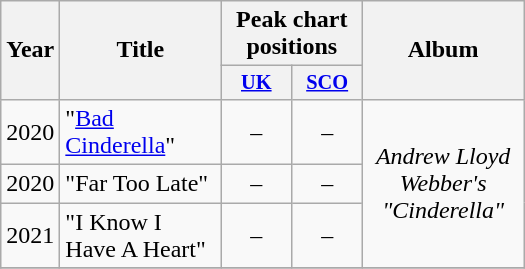<table class="wikitable plainrowheaders" style="text-align:center;">
<tr>
<th scope="col" rowspan="2" style="width:1em;">Year</th>
<th rowspan="2" style="width:100px;">Title</th>
<th scope="col" colspan="2">Peak chart positions</th>
<th rowspan="2" style="width:100px;">Album</th>
</tr>
<tr>
<th scope="col" style="width:3em;font-size:85%;"><a href='#'>UK</a><br></th>
<th scope="col" style="width:3em;font-size:85%;"><a href='#'>SCO</a></th>
</tr>
<tr>
<td>2020</td>
<td align="left">"<a href='#'>Bad Cinderella</a>"</td>
<td>–</td>
<td>–</td>
<td rowspan="3"><em>Andrew Lloyd Webber's "Cinderella"</em></td>
</tr>
<tr>
<td>2020</td>
<td align="left">"Far Too Late"</td>
<td>–</td>
<td>–</td>
</tr>
<tr>
<td>2021</td>
<td align="left">"I Know I Have A Heart"</td>
<td>–</td>
<td>–</td>
</tr>
<tr>
</tr>
</table>
